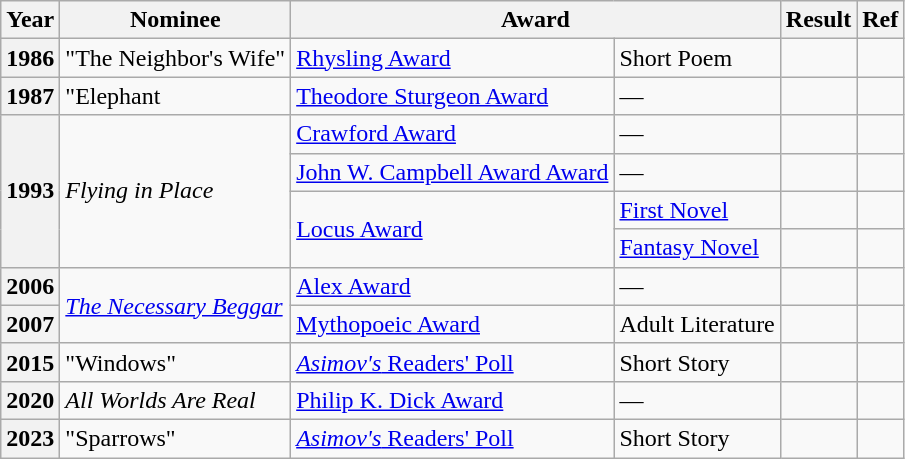<table class="wikitable sortable">
<tr>
<th>Year</th>
<th>Nominee</th>
<th colspan="2">Award</th>
<th>Result</th>
<th>Ref</th>
</tr>
<tr>
<th>1986</th>
<td>"The Neighbor's Wife"</td>
<td><a href='#'>Rhysling Award</a></td>
<td>Short Poem</td>
<td></td>
<td></td>
</tr>
<tr>
<th>1987</th>
<td>"Elephant</td>
<td><a href='#'>Theodore Sturgeon Award</a></td>
<td>—</td>
<td></td>
<td></td>
</tr>
<tr>
<th rowspan="4">1993</th>
<td rowspan="4"><em>Flying in Place</em></td>
<td><a href='#'>Crawford Award</a></td>
<td>—</td>
<td></td>
<td></td>
</tr>
<tr>
<td><a href='#'>John W. Campbell Award Award</a></td>
<td>—</td>
<td></td>
<td></td>
</tr>
<tr>
<td rowspan="2"><a href='#'>Locus Award</a></td>
<td><a href='#'>First Novel</a></td>
<td></td>
<td></td>
</tr>
<tr>
<td><a href='#'>Fantasy Novel</a></td>
<td></td>
<td></td>
</tr>
<tr>
<th>2006</th>
<td rowspan="2"><em><a href='#'>The Necessary Beggar</a></em></td>
<td><a href='#'>Alex Award</a></td>
<td>—</td>
<td></td>
<td></td>
</tr>
<tr>
<th>2007</th>
<td><a href='#'>Mythopoeic Award</a></td>
<td>Adult Literature</td>
<td></td>
<td></td>
</tr>
<tr>
<th>2015</th>
<td>"Windows"</td>
<td><a href='#'><em>Asimov's</em> Readers' Poll</a></td>
<td>Short Story</td>
<td></td>
<td></td>
</tr>
<tr>
<th>2020</th>
<td><em>All Worlds Are Real</em></td>
<td><a href='#'>Philip K. Dick Award</a></td>
<td>—</td>
<td></td>
<td></td>
</tr>
<tr>
<th>2023</th>
<td>"Sparrows"</td>
<td><a href='#'><em>Asimov's</em> Readers' Poll</a></td>
<td>Short Story</td>
<td></td>
<td></td>
</tr>
</table>
